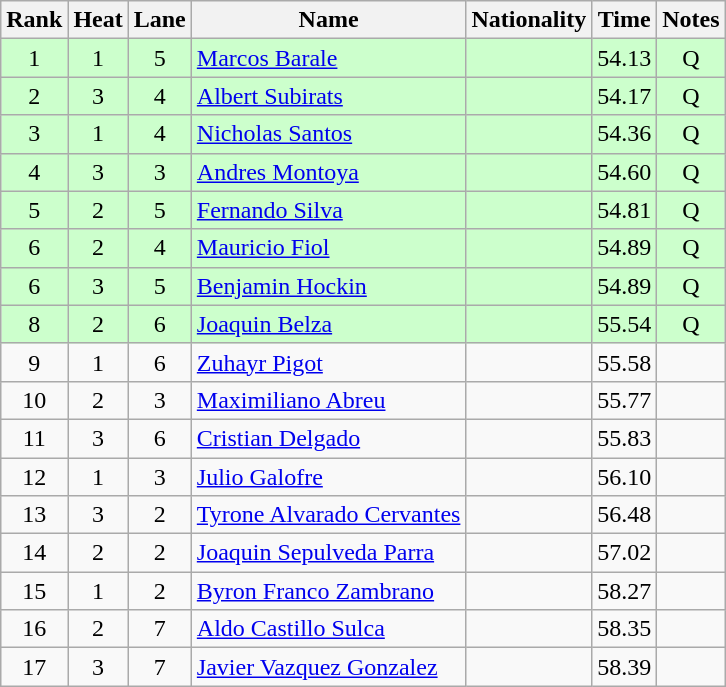<table class="wikitable sortable" style="text-align:center">
<tr>
<th>Rank</th>
<th>Heat</th>
<th>Lane</th>
<th>Name</th>
<th>Nationality</th>
<th>Time</th>
<th>Notes</th>
</tr>
<tr bgcolor=ccffcc>
<td>1</td>
<td>1</td>
<td>5</td>
<td align=left><a href='#'>Marcos Barale</a></td>
<td align=left></td>
<td>54.13</td>
<td>Q</td>
</tr>
<tr bgcolor=ccffcc>
<td>2</td>
<td>3</td>
<td>4</td>
<td align=left><a href='#'>Albert Subirats</a></td>
<td align=left></td>
<td>54.17</td>
<td>Q</td>
</tr>
<tr bgcolor=ccffcc>
<td>3</td>
<td>1</td>
<td>4</td>
<td align=left><a href='#'>Nicholas Santos</a></td>
<td align=left></td>
<td>54.36</td>
<td>Q</td>
</tr>
<tr bgcolor=ccffcc>
<td>4</td>
<td>3</td>
<td>3</td>
<td align=left><a href='#'>Andres Montoya</a></td>
<td align=left></td>
<td>54.60</td>
<td>Q</td>
</tr>
<tr bgcolor=ccffcc>
<td>5</td>
<td>2</td>
<td>5</td>
<td align=left><a href='#'>Fernando Silva</a></td>
<td align=left></td>
<td>54.81</td>
<td>Q</td>
</tr>
<tr bgcolor=ccffcc>
<td>6</td>
<td>2</td>
<td>4</td>
<td align=left><a href='#'>Mauricio Fiol</a></td>
<td align=left></td>
<td>54.89</td>
<td>Q</td>
</tr>
<tr bgcolor=ccffcc>
<td>6</td>
<td>3</td>
<td>5</td>
<td align=left><a href='#'>Benjamin Hockin</a></td>
<td align=left></td>
<td>54.89</td>
<td>Q</td>
</tr>
<tr bgcolor=ccffcc>
<td>8</td>
<td>2</td>
<td>6</td>
<td align=left><a href='#'>Joaquin Belza</a></td>
<td align=left></td>
<td>55.54</td>
<td>Q</td>
</tr>
<tr>
<td>9</td>
<td>1</td>
<td>6</td>
<td align=left><a href='#'>Zuhayr Pigot</a></td>
<td align=left></td>
<td>55.58</td>
<td></td>
</tr>
<tr>
<td>10</td>
<td>2</td>
<td>3</td>
<td align=left><a href='#'>Maximiliano Abreu</a></td>
<td align=left></td>
<td>55.77</td>
<td></td>
</tr>
<tr>
<td>11</td>
<td>3</td>
<td>6</td>
<td align=left><a href='#'>Cristian Delgado</a></td>
<td align=left></td>
<td>55.83</td>
<td></td>
</tr>
<tr>
<td>12</td>
<td>1</td>
<td>3</td>
<td align=left><a href='#'>Julio Galofre</a></td>
<td align=left></td>
<td>56.10</td>
<td></td>
</tr>
<tr>
<td>13</td>
<td>3</td>
<td>2</td>
<td align=left><a href='#'>Tyrone Alvarado Cervantes</a></td>
<td align=left></td>
<td>56.48</td>
<td></td>
</tr>
<tr>
<td>14</td>
<td>2</td>
<td>2</td>
<td align=left><a href='#'>Joaquin Sepulveda Parra</a></td>
<td align=left></td>
<td>57.02</td>
<td></td>
</tr>
<tr>
<td>15</td>
<td>1</td>
<td>2</td>
<td align=left><a href='#'>Byron Franco Zambrano</a></td>
<td align=left></td>
<td>58.27</td>
<td></td>
</tr>
<tr>
<td>16</td>
<td>2</td>
<td>7</td>
<td align=left><a href='#'>Aldo Castillo Sulca</a></td>
<td align=left></td>
<td>58.35</td>
<td></td>
</tr>
<tr>
<td>17</td>
<td>3</td>
<td>7</td>
<td align=left><a href='#'>Javier Vazquez Gonzalez</a></td>
<td align=left></td>
<td>58.39</td>
<td></td>
</tr>
</table>
